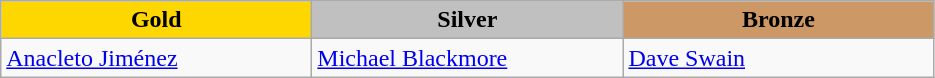<table class="wikitable" style="text-align:left">
<tr align="center">
<td width=200 bgcolor=gold><strong>Gold</strong></td>
<td width=200 bgcolor=silver><strong>Silver</strong></td>
<td width=200 bgcolor=CC9966><strong>Bronze</strong></td>
</tr>
<tr>
<td><a href='#'>Anacleto Jiménez</a><br><em></em></td>
<td><a href='#'>Michael Blackmore</a><br><em></em></td>
<td><a href='#'>Dave Swain</a><br><em></em></td>
</tr>
</table>
